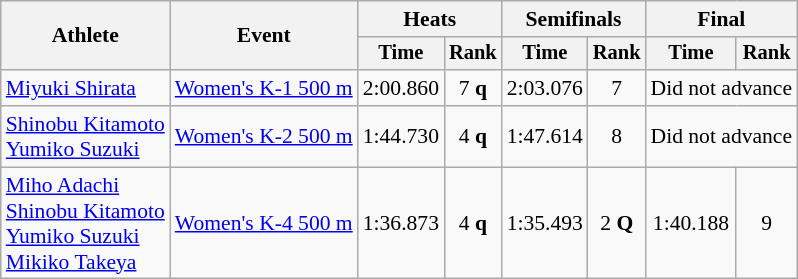<table class="wikitable" style="font-size:90%">
<tr>
<th rowspan=2>Athlete</th>
<th rowspan=2>Event</th>
<th colspan=2>Heats</th>
<th colspan=2>Semifinals</th>
<th colspan=2>Final</th>
</tr>
<tr style="font-size:95%">
<th>Time</th>
<th>Rank</th>
<th>Time</th>
<th>Rank</th>
<th>Time</th>
<th>Rank</th>
</tr>
<tr align=center>
<td align=left><a href='#'>Miyuki Shirata</a></td>
<td align=left><a href='#'>Women's K-1 500 m</a></td>
<td>2:00.860</td>
<td>7 <strong>q</strong></td>
<td>2:03.076</td>
<td>7</td>
<td colspan=2>Did not advance</td>
</tr>
<tr align=center>
<td align=left><a href='#'>Shinobu Kitamoto</a><br><a href='#'>Yumiko Suzuki</a></td>
<td align=left><a href='#'>Women's K-2 500 m</a></td>
<td>1:44.730</td>
<td>4 <strong>q</strong></td>
<td>1:47.614</td>
<td>8</td>
<td colspan=2>Did not advance</td>
</tr>
<tr align=center>
<td align=left><a href='#'>Miho Adachi</a><br><a href='#'>Shinobu Kitamoto</a><br><a href='#'>Yumiko Suzuki</a><br><a href='#'>Mikiko Takeya</a></td>
<td align=left><a href='#'>Women's K-4 500 m</a></td>
<td>1:36.873</td>
<td>4 <strong>q</strong></td>
<td>1:35.493</td>
<td>2 <strong>Q</strong></td>
<td>1:40.188</td>
<td>9</td>
</tr>
</table>
